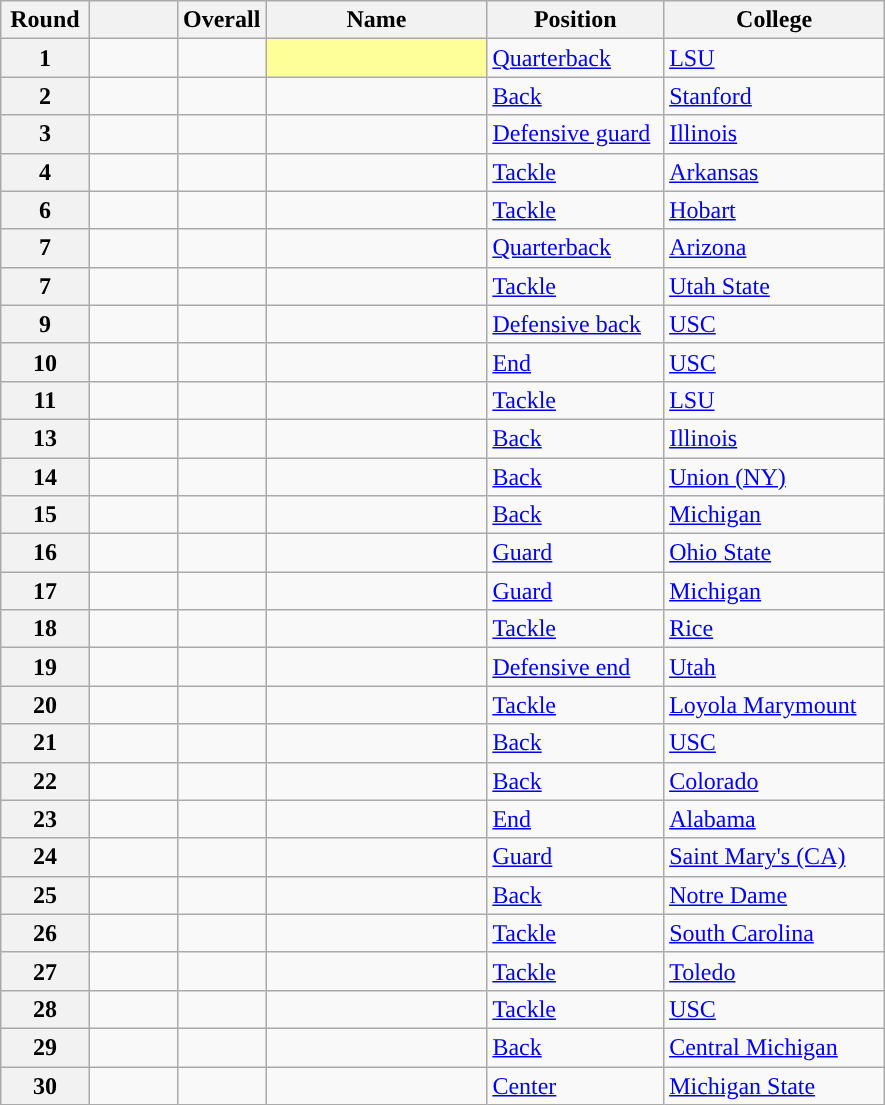<table class="wikitable sortable">
<tr>
<th scope="col" style="width: 10%;">Round</th>
<th scope="col" style="width: 10%;"></th>
<th scope="col" style="width: 10%;">Overall</th>
<th scope="col" style="width: 25%;">Name</th>
<th scope="col" style="width: 20%;">Position</th>
<th scope="col" style="width: 25%;">College</th>
</tr>
<tr>
<th scope="row">1</th>
<td></td>
<td></td>
<td style="background-color: #FFFF99;"> </td>
<td><a href='#'>Quarterback</a></td>
<td><a href='#'>LSU</a></td>
</tr>
<tr>
<th scope="row">2</th>
<td></td>
<td></td>
<td></td>
<td><a href='#'>Back</a></td>
<td><a href='#'>Stanford</a></td>
</tr>
<tr>
<th scope="row">3</th>
<td></td>
<td></td>
<td></td>
<td><a href='#'>Defensive guard</a></td>
<td><a href='#'>Illinois</a></td>
</tr>
<tr>
<th scope="row">4</th>
<td></td>
<td></td>
<td></td>
<td><a href='#'>Tackle</a></td>
<td><a href='#'>Arkansas</a></td>
</tr>
<tr>
<th scope="row">6</th>
<td></td>
<td></td>
<td></td>
<td><a href='#'>Tackle</a></td>
<td><a href='#'>Hobart</a></td>
</tr>
<tr>
<th scope="row">7</th>
<td></td>
<td></td>
<td></td>
<td><a href='#'>Quarterback</a></td>
<td><a href='#'>Arizona</a></td>
</tr>
<tr>
<th scope="row">7</th>
<td></td>
<td></td>
<td></td>
<td><a href='#'>Tackle</a></td>
<td><a href='#'>Utah State</a></td>
</tr>
<tr>
<th scope="row">9</th>
<td></td>
<td></td>
<td></td>
<td><a href='#'>Defensive back</a></td>
<td><a href='#'>USC</a></td>
</tr>
<tr>
<th scope="row">10</th>
<td></td>
<td></td>
<td></td>
<td><a href='#'>End</a></td>
<td><a href='#'>USC</a></td>
</tr>
<tr>
<th scope="row">11</th>
<td></td>
<td></td>
<td></td>
<td><a href='#'>Tackle</a></td>
<td><a href='#'>LSU</a></td>
</tr>
<tr>
<th scope="row">13</th>
<td></td>
<td></td>
<td></td>
<td><a href='#'>Back</a></td>
<td><a href='#'>Illinois</a></td>
</tr>
<tr>
<th scope="row">14</th>
<td></td>
<td></td>
<td></td>
<td><a href='#'>Back</a></td>
<td><a href='#'>Union (NY)</a></td>
</tr>
<tr>
<th scope="row">15</th>
<td></td>
<td></td>
<td></td>
<td><a href='#'>Back</a></td>
<td><a href='#'>Michigan</a></td>
</tr>
<tr>
<th scope="row">16</th>
<td></td>
<td></td>
<td></td>
<td><a href='#'>Guard</a></td>
<td><a href='#'>Ohio State</a></td>
</tr>
<tr>
<th scope="row">17</th>
<td></td>
<td></td>
<td></td>
<td><a href='#'>Guard</a></td>
<td><a href='#'>Michigan</a></td>
</tr>
<tr>
<th scope="row">18</th>
<td></td>
<td></td>
<td></td>
<td><a href='#'>Tackle</a></td>
<td><a href='#'>Rice</a></td>
</tr>
<tr>
<th scope="row">19</th>
<td></td>
<td></td>
<td></td>
<td><a href='#'>Defensive end</a></td>
<td><a href='#'>Utah</a></td>
</tr>
<tr>
<th scope="row">20</th>
<td></td>
<td></td>
<td></td>
<td><a href='#'>Tackle</a></td>
<td><a href='#'>Loyola Marymount</a></td>
</tr>
<tr>
<th scope="row">21</th>
<td></td>
<td></td>
<td></td>
<td><a href='#'>Back</a></td>
<td><a href='#'>USC</a></td>
</tr>
<tr>
<th scope="row">22</th>
<td></td>
<td></td>
<td></td>
<td><a href='#'>Back</a></td>
<td><a href='#'>Colorado</a></td>
</tr>
<tr>
<th scope="row">23</th>
<td></td>
<td></td>
<td></td>
<td><a href='#'>End</a></td>
<td><a href='#'>Alabama</a></td>
</tr>
<tr>
<th scope="row">24</th>
<td></td>
<td></td>
<td></td>
<td><a href='#'>Guard</a></td>
<td><a href='#'>Saint Mary's (CA)</a></td>
</tr>
<tr>
<th scope="row">25</th>
<td></td>
<td></td>
<td></td>
<td><a href='#'>Back</a></td>
<td><a href='#'>Notre Dame</a></td>
</tr>
<tr>
<th scope="row">26</th>
<td></td>
<td></td>
<td></td>
<td><a href='#'>Tackle</a></td>
<td><a href='#'>South Carolina</a></td>
</tr>
<tr>
<th scope="row">27</th>
<td></td>
<td></td>
<td></td>
<td><a href='#'>Tackle</a></td>
<td><a href='#'>Toledo</a></td>
</tr>
<tr>
<th scope="row">28</th>
<td></td>
<td></td>
<td></td>
<td><a href='#'>Tackle</a></td>
<td><a href='#'>USC</a></td>
</tr>
<tr>
<th scope="row">29</th>
<td></td>
<td></td>
<td></td>
<td><a href='#'>Back</a></td>
<td><a href='#'>Central Michigan</a></td>
</tr>
<tr>
<th scope="row">30</th>
<td></td>
<td></td>
<td></td>
<td><a href='#'>Center</a></td>
<td><a href='#'>Michigan State</a></td>
</tr>
</table>
